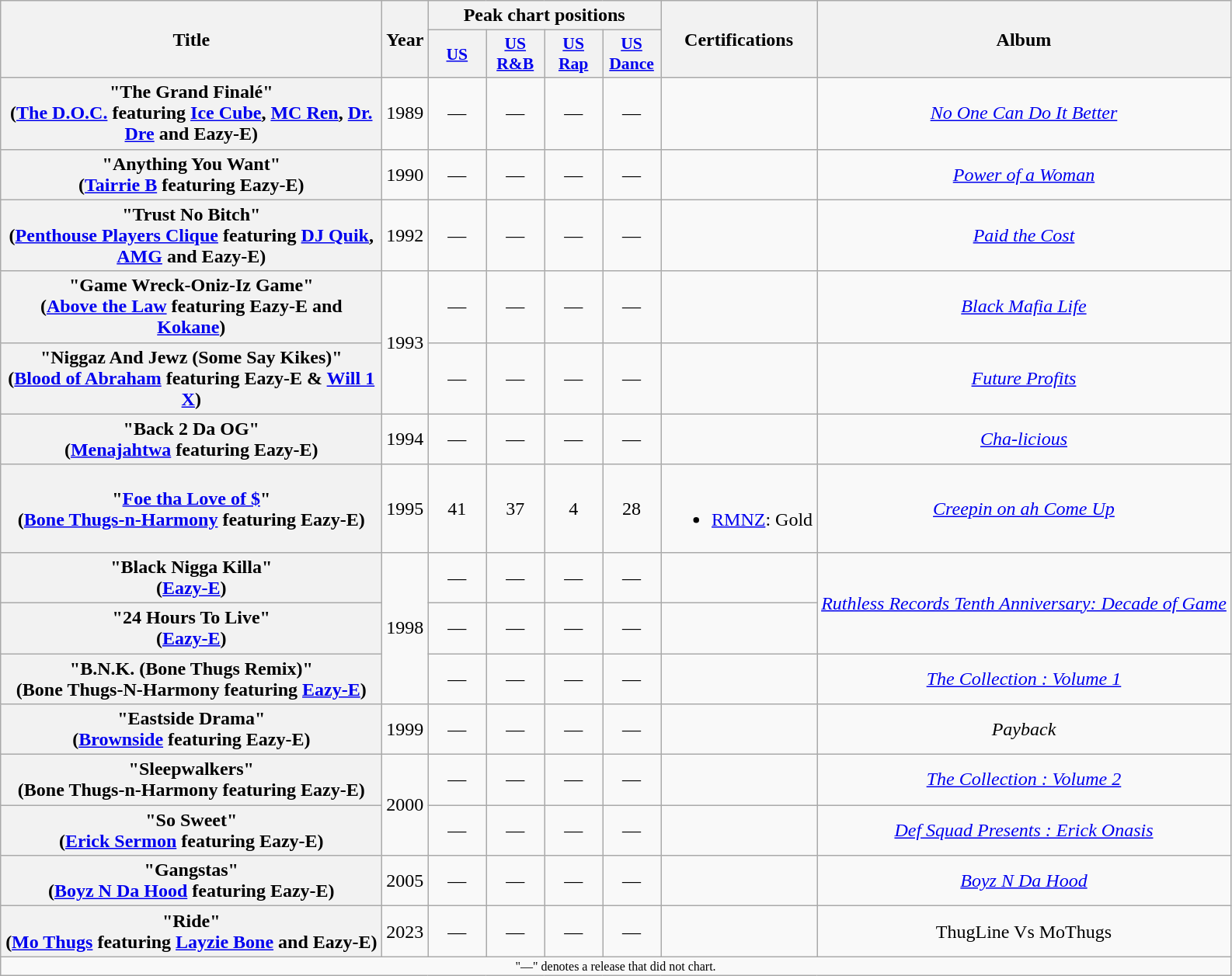<table class="wikitable plainrowheaders" style="text-align:center;">
<tr>
<th scope="col" rowspan="2" style="width:20em;">Title</th>
<th scope="col" rowspan="2">Year</th>
<th scope="col" colspan="4">Peak chart positions</th>
<th rowspan="2">Certifications</th>
<th rowspan="2" scope="col">Album</th>
</tr>
<tr>
<th style="width:3em;font-size:90%;"><a href='#'>US</a><br></th>
<th style="width:3em;font-size:90%;"><a href='#'>US R&B</a><br></th>
<th style="width:3em;font-size:90%;"><a href='#'>US<br>Rap</a><br></th>
<th style="width:3em;font-size:90%"><a href='#'>US Dance</a><br></th>
</tr>
<tr>
<th scope="row">"The Grand Finalé"<br><span>(<a href='#'>The D.O.C.</a> featuring <a href='#'>Ice Cube</a>, <a href='#'>MC Ren</a>, <a href='#'>Dr. Dre</a> and Eazy-E)</span></th>
<td>1989</td>
<td>—</td>
<td>—</td>
<td>—</td>
<td>—</td>
<td></td>
<td><em><a href='#'>No One Can Do It Better</a></em></td>
</tr>
<tr>
<th scope="row">"Anything You Want"<br><span>(<a href='#'>Tairrie B</a> featuring Eazy-E)</span></th>
<td>1990</td>
<td>—</td>
<td>—</td>
<td>—</td>
<td>—</td>
<td></td>
<td><em><a href='#'>Power of a Woman</a></em></td>
</tr>
<tr>
<th scope="row">"Trust No Bitch"<br><span>(<a href='#'>Penthouse Players Clique</a> featuring <a href='#'>DJ Quik</a>, <a href='#'>AMG</a> and Eazy-E)</span></th>
<td>1992</td>
<td>—</td>
<td>—</td>
<td>—</td>
<td>—</td>
<td></td>
<td><em><a href='#'>Paid the Cost</a></em></td>
</tr>
<tr>
<th scope="row">"Game Wreck-Oniz-Iz Game"<br><span>(<a href='#'>Above the Law</a> featuring Eazy-E and <a href='#'>Kokane</a>)</span></th>
<td rowspan="2">1993</td>
<td>—</td>
<td>—</td>
<td>—</td>
<td>—</td>
<td></td>
<td><em><a href='#'>Black Mafia Life</a></em></td>
</tr>
<tr>
<th scope="row">"Niggaz And Jewz (Some Say Kikes)"<br><span>(<a href='#'>Blood of Abraham</a> featuring Eazy-E & <a href='#'>Will 1 X</a>)</span></th>
<td>—</td>
<td>—</td>
<td>—</td>
<td>—</td>
<td></td>
<td><em><a href='#'>Future Profits</a></em></td>
</tr>
<tr>
<th scope="row">"Back 2 Da OG"<br><span>(<a href='#'>Menajahtwa</a> featuring Eazy-E)</span></th>
<td>1994</td>
<td>—</td>
<td>—</td>
<td>—</td>
<td>—</td>
<td></td>
<td><em><a href='#'>Cha-licious</a></em></td>
</tr>
<tr>
<th scope="row">"<a href='#'>Foe tha Love of $</a>"<br><span>(<a href='#'>Bone Thugs-n-Harmony</a> featuring Eazy-E)</span></th>
<td>1995</td>
<td>41</td>
<td>37</td>
<td>4</td>
<td>28</td>
<td><br><ul><li><a href='#'>RMNZ</a>: Gold</li></ul></td>
<td><em><a href='#'>Creepin on ah Come Up</a></em></td>
</tr>
<tr>
<th scope="row">"Black Nigga Killa"<br><span>(<a href='#'>Eazy-E</a>)</span></th>
<td rowspan="3">1998</td>
<td>—</td>
<td>—</td>
<td>—</td>
<td>—</td>
<td></td>
<td rowspan="2"><em><a href='#'>Ruthless Records Tenth Anniversary: Decade of Game</a></em></td>
</tr>
<tr>
<th scope="row">"24 Hours To Live"<br><span>(<a href='#'>Eazy-E</a>)</span></th>
<td>—</td>
<td>—</td>
<td>—</td>
<td>—</td>
<td></td>
</tr>
<tr>
<th scope="row">"B.N.K. (Bone Thugs Remix)"<br><span>(Bone Thugs-N-Harmony featuring <a href='#'>Eazy-E</a>)</span></th>
<td>—</td>
<td>—</td>
<td>—</td>
<td>—</td>
<td></td>
<td><a href='#'><em>The Collection : Volume 1</em></a></td>
</tr>
<tr>
<th scope="row">"Eastside Drama"<br><span>(<a href='#'>Brownside</a> featuring Eazy-E)</span></th>
<td>1999</td>
<td>—</td>
<td>—</td>
<td>—</td>
<td>—</td>
<td></td>
<td><em>Payback</em></td>
</tr>
<tr>
<th scope="row">"Sleepwalkers"<br><span>(Bone Thugs-n-Harmony featuring Eazy-E)</span></th>
<td rowspan="2">2000</td>
<td>—</td>
<td>—</td>
<td>—</td>
<td>—</td>
<td></td>
<td><a href='#'><em>The Collection : Volume 2</em></a></td>
</tr>
<tr>
<th scope="row">"So Sweet"<br><span>(<a href='#'>Erick Sermon</a> featuring Eazy-E)</span></th>
<td>—</td>
<td>—</td>
<td>—</td>
<td>—</td>
<td></td>
<td><a href='#'><em>Def Squad Presents : Erick Onasis</em></a></td>
</tr>
<tr>
<th scope="row">"Gangstas"<br><span>(<a href='#'>Boyz N Da Hood</a> featuring Eazy-E)</span></th>
<td>2005</td>
<td>—</td>
<td>—</td>
<td>—</td>
<td>—</td>
<td></td>
<td><a href='#'><em>Boyz N Da Hood</em></a></td>
</tr>
<tr>
<th scope="row">"Ride"<br><span>(<a href='#'>Mo Thugs</a> featuring <a href='#'>Layzie Bone</a> and Eazy-E)</span></th>
<td>2023</td>
<td>—</td>
<td>—</td>
<td>—</td>
<td>—</td>
<td></td>
<td>ThugLine Vs MoThugs</td>
</tr>
<tr>
<td colspan="10" style="text-align:center; font-size:8pt;">"—" denotes a release that did not chart.</td>
</tr>
</table>
